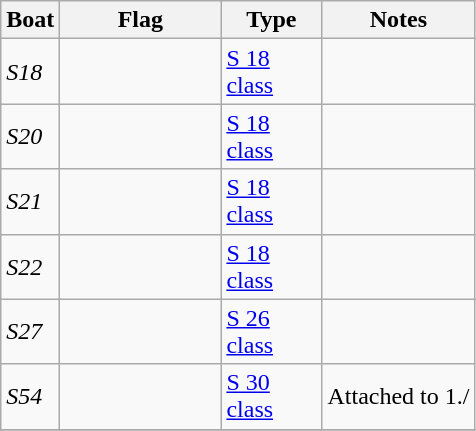<table class="wikitable sortable">
<tr>
<th scope="col" width="20px">Boat</th>
<th scope="col" width="100px">Flag</th>
<th scope="col" width="60px">Type</th>
<th>Notes</th>
</tr>
<tr>
<td align="left"><em>S18</em></td>
<td align="left"></td>
<td align="left"><a href='#'>S 18 class</a></td>
<td align="left"></td>
</tr>
<tr>
<td align="left"><em>S20</em></td>
<td align="left"></td>
<td align="left"><a href='#'>S 18 class</a></td>
<td align="left"></td>
</tr>
<tr>
<td align="left"><em>S21</em></td>
<td align="left"></td>
<td align="left"><a href='#'>S 18 class</a></td>
<td align="left"></td>
</tr>
<tr>
<td align="left"><em>S22</em></td>
<td align="left"></td>
<td align="left"><a href='#'>S 18 class</a></td>
<td align="left"></td>
</tr>
<tr>
<td align="left"><em>S27</em></td>
<td align="left"></td>
<td align="left"><a href='#'>S 26 class</a></td>
<td align="left"></td>
</tr>
<tr>
<td align="left"><em>S54</em></td>
<td align="left"></td>
<td align="left"><a href='#'>S 30 class</a></td>
<td align="left">Attached to 1./</td>
</tr>
<tr>
</tr>
</table>
